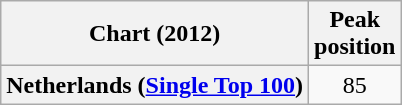<table class="wikitable sortable plainrowheaders" style="text-align:center;">
<tr>
<th>Chart (2012)</th>
<th>Peak<br>position</th>
</tr>
<tr>
<th scope="row">Netherlands (<a href='#'>Single Top 100</a>)</th>
<td>85</td>
</tr>
</table>
